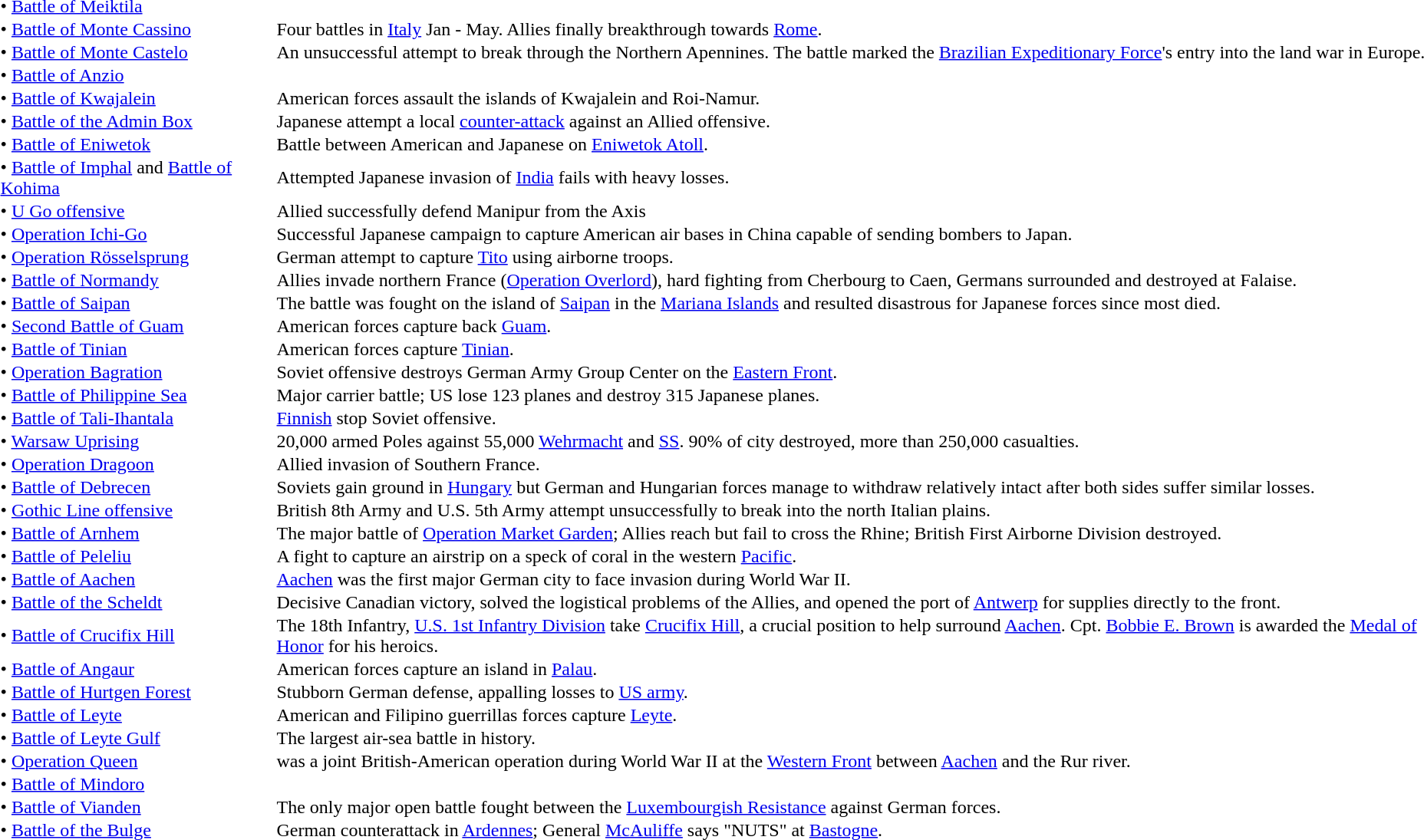<table font-size:95%;" cellspacing="0">
<tr>
<td>• <a href='#'>Battle of Meiktila</a></td>
</tr>
<tr>
<td>• <a href='#'>Battle of Monte Cassino</a></td>
<td>Four battles in <a href='#'>Italy</a> Jan - May. Allies finally breakthrough towards <a href='#'>Rome</a>.</td>
</tr>
<tr>
<td>• <a href='#'>Battle of Monte Castelo</a></td>
<td>An unsuccessful attempt to break through the Northern Apennines. The battle marked the <a href='#'>Brazilian Expeditionary Force</a>'s entry into the land war in Europe.</td>
</tr>
<tr>
<td>• <a href='#'>Battle of Anzio</a><br></td>
</tr>
<tr>
<td>• <a href='#'>Battle of Kwajalein</a></td>
<td>American forces assault the islands of Kwajalein and Roi-Namur.</td>
</tr>
<tr>
<td>• <a href='#'>Battle of the Admin Box</a></td>
<td>Japanese attempt a local <a href='#'>counter-attack</a> against an Allied offensive.</td>
</tr>
<tr>
<td>• <a href='#'>Battle of Eniwetok</a></td>
<td>Battle between American and Japanese on <a href='#'>Eniwetok Atoll</a>.</td>
</tr>
<tr>
<td>• <a href='#'>Battle of Imphal</a> and <a href='#'>Battle of Kohima</a></td>
<td>Attempted Japanese invasion of <a href='#'>India</a> fails with heavy losses.</td>
</tr>
<tr>
<td>• <a href='#'>U Go offensive</a></td>
<td>Allied successfully defend Manipur from the Axis</td>
</tr>
<tr>
<td>• <a href='#'>Operation Ichi-Go</a></td>
<td>Successful Japanese campaign to capture American air bases in China capable of sending bombers to Japan.</td>
</tr>
<tr>
<td>• <a href='#'>Operation Rösselsprung</a></td>
<td>German attempt to capture <a href='#'>Tito</a> using airborne troops.</td>
</tr>
<tr>
<td>• <a href='#'>Battle of Normandy</a></td>
<td>Allies invade northern France (<a href='#'>Operation Overlord</a>), hard fighting from Cherbourg to Caen, Germans surrounded and destroyed at Falaise.</td>
</tr>
<tr>
<td>• <a href='#'>Battle of Saipan</a></td>
<td>The battle was fought on the island of <a href='#'>Saipan</a> in the <a href='#'>Mariana Islands</a> and resulted disastrous for Japanese forces since most died.</td>
</tr>
<tr>
<td>• <a href='#'>Second Battle of Guam</a></td>
<td>American forces capture back <a href='#'>Guam</a>.</td>
</tr>
<tr>
<td>• <a href='#'>Battle of Tinian</a></td>
<td>American forces capture <a href='#'>Tinian</a>.</td>
</tr>
<tr>
<td>• <a href='#'>Operation Bagration</a></td>
<td>Soviet offensive destroys German Army Group Center on the <a href='#'>Eastern Front</a>.</td>
</tr>
<tr>
<td>• <a href='#'>Battle of Philippine Sea</a></td>
<td>Major carrier battle; US lose 123 planes and destroy 315 Japanese planes.</td>
</tr>
<tr>
<td>• <a href='#'>Battle of Tali-Ihantala</a></td>
<td><a href='#'>Finnish</a> stop Soviet offensive.</td>
</tr>
<tr>
<td>• <a href='#'>Warsaw Uprising</a></td>
<td>20,000 armed Poles against 55,000 <a href='#'>Wehrmacht</a> and <a href='#'>SS</a>. 90% of city destroyed, more than 250,000 casualties.</td>
</tr>
<tr>
<td>• <a href='#'>Operation Dragoon</a></td>
<td>Allied invasion of Southern France.</td>
</tr>
<tr>
<td>• <a href='#'>Battle of Debrecen</a></td>
<td>Soviets gain ground in <a href='#'>Hungary</a> but German and Hungarian forces manage to withdraw relatively intact after both sides suffer similar losses.</td>
</tr>
<tr>
<td>• <a href='#'>Gothic Line offensive</a></td>
<td>British 8th Army and U.S. 5th Army attempt unsuccessfully to break into the north Italian plains.</td>
</tr>
<tr>
<td>• <a href='#'>Battle of Arnhem</a></td>
<td>The major battle of <a href='#'>Operation Market Garden</a>; Allies reach but fail to cross the Rhine; British First Airborne Division destroyed.</td>
</tr>
<tr>
<td>• <a href='#'>Battle of Peleliu</a></td>
<td>A fight to capture an airstrip on a speck of coral in the western <a href='#'>Pacific</a>.</td>
</tr>
<tr>
<td>• <a href='#'>Battle of Aachen</a></td>
<td><a href='#'>Aachen</a> was the first major German city to face invasion during World War II.</td>
</tr>
<tr>
<td>• <a href='#'>Battle of the Scheldt</a></td>
<td>Decisive Canadian victory, solved the logistical problems of the Allies, and opened the port of <a href='#'>Antwerp</a> for supplies directly to the front.</td>
</tr>
<tr>
<td>• <a href='#'>Battle of Crucifix Hill</a></td>
<td>The 18th Infantry, <a href='#'>U.S. 1st Infantry Division</a> take <a href='#'>Crucifix Hill</a>, a crucial position to help surround <a href='#'>Aachen</a>. Cpt. <a href='#'>Bobbie E. Brown</a> is awarded the <a href='#'>Medal of Honor</a> for his heroics.</td>
</tr>
<tr>
<td>• <a href='#'>Battle of Angaur</a></td>
<td>American forces capture an island in <a href='#'>Palau</a>.</td>
</tr>
<tr>
<td>• <a href='#'>Battle of Hurtgen Forest</a></td>
<td>Stubborn German defense, appalling losses to <a href='#'>US army</a>.</td>
</tr>
<tr>
<td>• <a href='#'>Battle of Leyte</a></td>
<td>American and Filipino guerrillas forces capture <a href='#'>Leyte</a>.</td>
</tr>
<tr>
<td>• <a href='#'>Battle of Leyte Gulf</a></td>
<td>The largest air-sea battle in history.</td>
</tr>
<tr>
<td>• <a href='#'>Operation Queen</a></td>
<td>was a joint British-American operation during World War II at the <a href='#'>Western Front</a> between <a href='#'>Aachen</a> and the Rur river.</td>
</tr>
<tr>
<td>• <a href='#'>Battle of Mindoro</a></td>
</tr>
<tr>
</tr>
<tr>
<td>• <a href='#'>Battle of Vianden</a></td>
<td>The only major open battle fought between the <a href='#'>Luxembourgish Resistance</a> against German forces.</td>
</tr>
<tr>
<td>• <a href='#'>Battle of the Bulge</a></td>
<td>German counterattack in <a href='#'>Ardennes</a>; General <a href='#'>McAuliffe</a> says "NUTS" at <a href='#'>Bastogne</a>.</td>
</tr>
</table>
